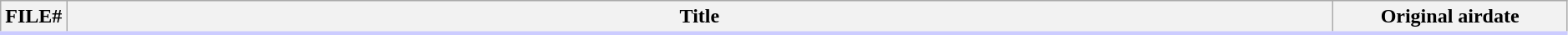<table class="wikitable" width="99%">
<tr style="border-bottom:3px solid #CCF">
<th width="3%">FILE#</th>
<th>Title</th>
<th width="15%">Original airdate<br>





















</th>
</tr>
</table>
